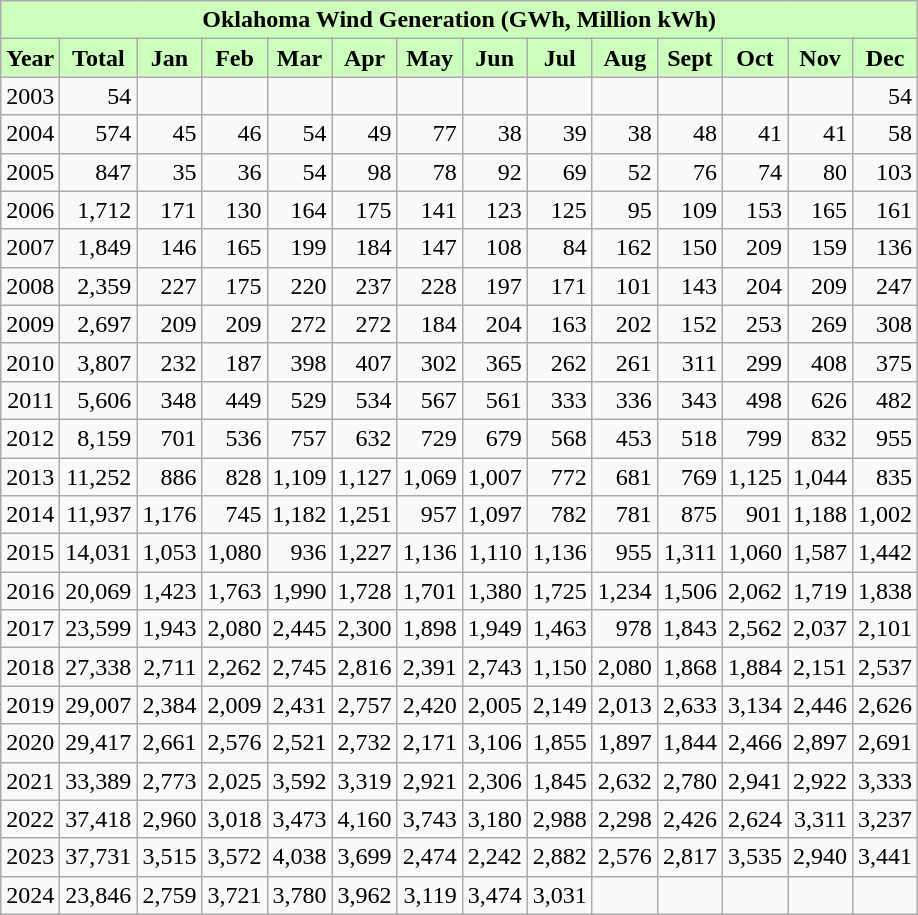<table class="wikitable" style="text-align:right;">
<tr>
<th colspan="14" style="background:#cfb;">Oklahoma Wind Generation (GWh, Million kWh)</th>
</tr>
<tr>
<th style="background:#cfb;">Year</th>
<th style="background:#cfb;">Total</th>
<th style="background:#cfb;">Jan</th>
<th style="background:#cfb;">Feb</th>
<th style="background:#cfb;">Mar</th>
<th style="background:#cfb;">Apr</th>
<th style="background:#cfb;">May</th>
<th style="background:#cfb;">Jun</th>
<th style="background:#cfb;">Jul</th>
<th style="background:#cfb;">Aug</th>
<th style="background:#cfb;">Sept</th>
<th style="background:#cfb;">Oct</th>
<th style="background:#cfb;">Nov</th>
<th style="background:#cfb;">Dec</th>
</tr>
<tr align=right>
<td>2003</td>
<td>54</td>
<td></td>
<td></td>
<td></td>
<td></td>
<td></td>
<td></td>
<td></td>
<td></td>
<td></td>
<td></td>
<td></td>
<td>54</td>
</tr>
<tr align=right>
<td>2004</td>
<td>574</td>
<td>45</td>
<td>46</td>
<td>54</td>
<td>49</td>
<td>77</td>
<td>38</td>
<td>39</td>
<td>38</td>
<td>48</td>
<td>41</td>
<td>41</td>
<td>58</td>
</tr>
<tr align=right>
<td>2005</td>
<td>847</td>
<td>35</td>
<td>36</td>
<td>54</td>
<td>98</td>
<td>78</td>
<td>92</td>
<td>69</td>
<td>52</td>
<td>76</td>
<td>74</td>
<td>80</td>
<td>103</td>
</tr>
<tr align=right>
<td>2006</td>
<td>1,712</td>
<td>171</td>
<td>130</td>
<td>164</td>
<td>175</td>
<td>141</td>
<td>123</td>
<td>125</td>
<td>95</td>
<td>109</td>
<td>153</td>
<td>165</td>
<td>161</td>
</tr>
<tr align=right>
<td>2007</td>
<td>1,849</td>
<td>146</td>
<td>165</td>
<td>199</td>
<td>184</td>
<td>147</td>
<td>108</td>
<td>84</td>
<td>162</td>
<td>150</td>
<td>209</td>
<td>159</td>
<td>136</td>
</tr>
<tr align=right>
<td>2008</td>
<td>2,359</td>
<td>227</td>
<td>175</td>
<td>220</td>
<td>237</td>
<td>228</td>
<td>197</td>
<td>171</td>
<td>101</td>
<td>143</td>
<td>204</td>
<td>209</td>
<td>247</td>
</tr>
<tr align=right>
<td>2009</td>
<td>2,697</td>
<td>209</td>
<td>209</td>
<td>272</td>
<td>272</td>
<td>184</td>
<td>204</td>
<td>163</td>
<td>202</td>
<td>152</td>
<td>253</td>
<td>269</td>
<td>308</td>
</tr>
<tr align=right>
<td>2010</td>
<td>3,807</td>
<td>232</td>
<td>187</td>
<td>398</td>
<td>407</td>
<td>302</td>
<td>365</td>
<td>262</td>
<td>261</td>
<td>311</td>
<td>299</td>
<td>408</td>
<td>375</td>
</tr>
<tr align=right>
<td>2011</td>
<td>5,606</td>
<td>348</td>
<td>449</td>
<td>529</td>
<td>534</td>
<td>567</td>
<td>561</td>
<td>333</td>
<td>336</td>
<td>343</td>
<td>498</td>
<td>626</td>
<td>482</td>
</tr>
<tr align=right>
<td>2012</td>
<td>8,159</td>
<td>701</td>
<td>536</td>
<td>757</td>
<td>632</td>
<td>729</td>
<td>679</td>
<td>568</td>
<td>453</td>
<td>518</td>
<td>799</td>
<td>832</td>
<td>955</td>
</tr>
<tr align=right>
<td>2013</td>
<td>11,252</td>
<td>886</td>
<td>828</td>
<td>1,109</td>
<td>1,127</td>
<td>1,069</td>
<td>1,007</td>
<td>772</td>
<td>681</td>
<td>769</td>
<td>1,125</td>
<td>1,044</td>
<td>835</td>
</tr>
<tr align=right>
<td>2014</td>
<td>11,937</td>
<td>1,176</td>
<td>745</td>
<td>1,182</td>
<td>1,251</td>
<td>957</td>
<td>1,097</td>
<td>782</td>
<td>781</td>
<td>875</td>
<td>901</td>
<td>1,188</td>
<td>1,002</td>
</tr>
<tr align=right>
<td>2015</td>
<td>14,031</td>
<td>1,053</td>
<td>1,080</td>
<td>936</td>
<td>1,227</td>
<td>1,136</td>
<td>1,110</td>
<td>1,136</td>
<td>955</td>
<td>1,311</td>
<td>1,060</td>
<td>1,587</td>
<td>1,442</td>
</tr>
<tr align=right>
<td>2016</td>
<td>20,069</td>
<td>1,423</td>
<td>1,763</td>
<td>1,990</td>
<td>1,728</td>
<td>1,701</td>
<td>1,380</td>
<td>1,725</td>
<td>1,234</td>
<td>1,506</td>
<td>2,062</td>
<td>1,719</td>
<td>1,838</td>
</tr>
<tr align=right>
<td>2017</td>
<td>23,599</td>
<td>1,943</td>
<td>2,080</td>
<td>2,445</td>
<td>2,300</td>
<td>1,898</td>
<td>1,949</td>
<td>1,463</td>
<td>978</td>
<td>1,843</td>
<td>2,562</td>
<td>2,037</td>
<td>2,101</td>
</tr>
<tr align=right>
<td>2018</td>
<td>27,338</td>
<td>2,711</td>
<td>2,262</td>
<td>2,745</td>
<td>2,816</td>
<td>2,391</td>
<td>2,743</td>
<td>1,150</td>
<td>2,080</td>
<td>1,868</td>
<td>1,884</td>
<td>2,151</td>
<td>2,537</td>
</tr>
<tr align=right>
<td>2019</td>
<td>29,007</td>
<td>2,384</td>
<td>2,009</td>
<td>2,431</td>
<td>2,757</td>
<td>2,420</td>
<td>2,005</td>
<td>2,149</td>
<td>2,013</td>
<td>2,633</td>
<td>3,134</td>
<td>2,446</td>
<td>2,626</td>
</tr>
<tr align=right>
<td>2020</td>
<td>29,417</td>
<td>2,661</td>
<td>2,576</td>
<td>2,521</td>
<td>2,732</td>
<td>2,171</td>
<td>3,106</td>
<td>1,855</td>
<td>1,897</td>
<td>1,844</td>
<td>2,466</td>
<td>2,897</td>
<td>2,691</td>
</tr>
<tr align=right>
<td>2021</td>
<td>33,389</td>
<td>2,773</td>
<td>2,025</td>
<td>3,592</td>
<td>3,319</td>
<td>2,921</td>
<td>2,306</td>
<td>1,845</td>
<td>2,632</td>
<td>2,780</td>
<td>2,941</td>
<td>2,922</td>
<td>3,333</td>
</tr>
<tr align=right>
<td>2022</td>
<td>37,418</td>
<td>2,960</td>
<td>3,018</td>
<td>3,473</td>
<td>4,160</td>
<td>3,743</td>
<td>3,180</td>
<td>2,988</td>
<td>2,298</td>
<td>2,426</td>
<td>2,624</td>
<td>3,311</td>
<td>3,237</td>
</tr>
<tr align=right>
<td>2023</td>
<td>37,731</td>
<td>3,515</td>
<td>3,572</td>
<td>4,038</td>
<td>3,699</td>
<td>2,474</td>
<td>2,242</td>
<td>2,882</td>
<td>2,576</td>
<td>2,817</td>
<td>3,535</td>
<td>2,940</td>
<td>3,441</td>
</tr>
<tr align=right>
<td>2024</td>
<td>23,846</td>
<td>2,759</td>
<td>3,721</td>
<td>3,780</td>
<td>3,962</td>
<td>3,119</td>
<td>3,474</td>
<td>3,031</td>
<td></td>
<td></td>
<td></td>
<td></td>
<td></td>
</tr>
</table>
